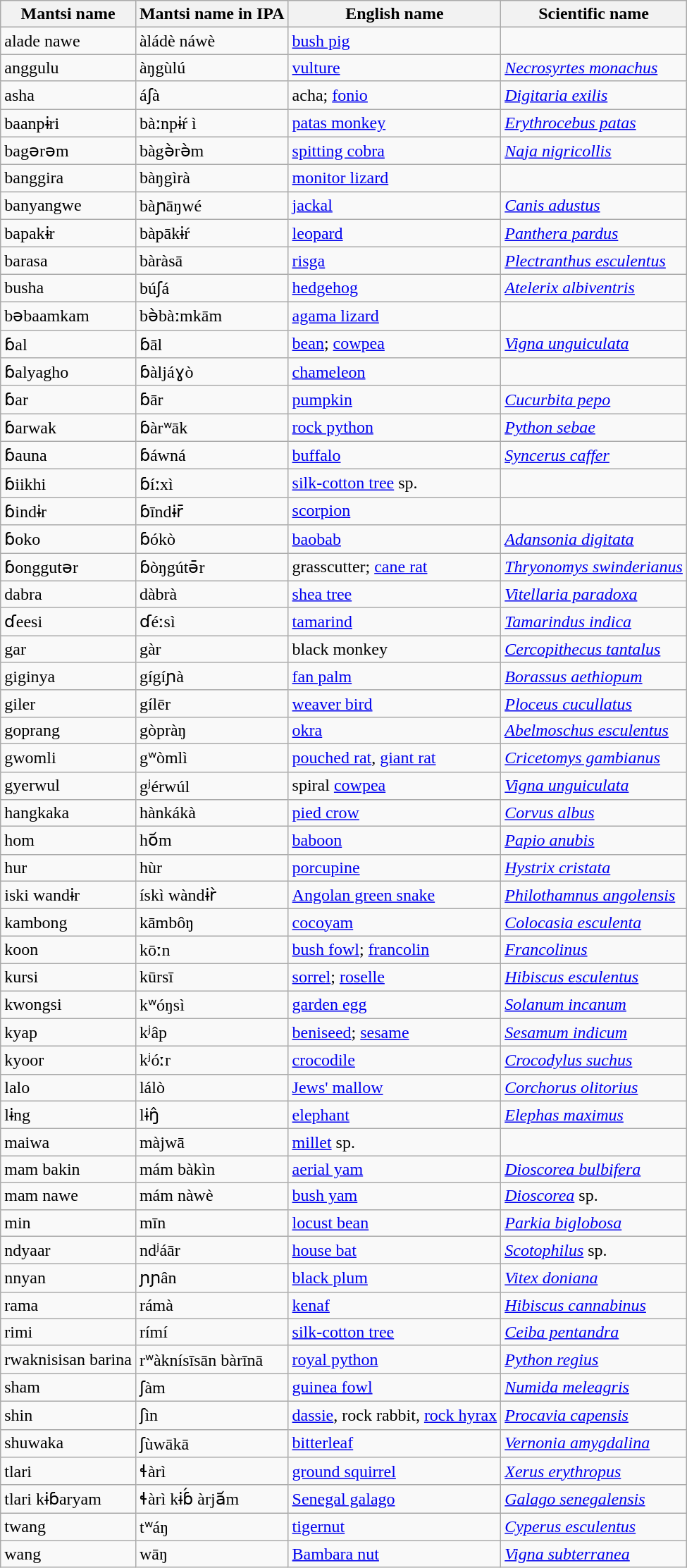<table class="wikitable sortable">
<tr>
<th>Mantsi name</th>
<th>Mantsi name in IPA</th>
<th>English name</th>
<th>Scientific name</th>
</tr>
<tr>
<td>alade nawe</td>
<td>àládè náwè</td>
<td><a href='#'>bush pig</a></td>
<td></td>
</tr>
<tr>
<td>anggulu</td>
<td>àŋgùlú</td>
<td><a href='#'>vulture</a></td>
<td><em><a href='#'>Necrosyrtes monachus</a></em></td>
</tr>
<tr>
<td>asha</td>
<td>áʃà</td>
<td>acha; <a href='#'>fonio</a></td>
<td><em><a href='#'>Digitaria exilis</a></em></td>
</tr>
<tr>
<td>baanpɨri</td>
<td>bàːnpɨŕ ì</td>
<td><a href='#'>patas monkey</a></td>
<td><em><a href='#'>Erythrocebus patas</a></em></td>
</tr>
<tr>
<td>bagərəm</td>
<td>bàgə̀rə̀m</td>
<td><a href='#'>spitting cobra</a></td>
<td><em><a href='#'>Naja nigricollis</a></em></td>
</tr>
<tr>
<td>banggira</td>
<td>bàŋgìrà</td>
<td><a href='#'>monitor lizard</a></td>
<td></td>
</tr>
<tr>
<td>banyangwe</td>
<td>bàɲāŋwé</td>
<td><a href='#'>jackal</a></td>
<td><em><a href='#'>Canis adustus</a></em></td>
</tr>
<tr>
<td>bapakɨr</td>
<td>bàpākɨŕ</td>
<td><a href='#'>leopard</a></td>
<td><em><a href='#'>Panthera pardus</a></em></td>
</tr>
<tr>
<td>barasa</td>
<td>bàràsā</td>
<td><a href='#'>risga</a></td>
<td><em><a href='#'>Plectranthus esculentus</a></em></td>
</tr>
<tr>
<td>busha</td>
<td>búʃá</td>
<td><a href='#'>hedgehog</a></td>
<td><em><a href='#'>Atelerix albiventris</a></em></td>
</tr>
<tr>
<td>bəbaamkam</td>
<td>bə̀bàːmkām</td>
<td><a href='#'>agama lizard</a></td>
<td></td>
</tr>
<tr>
<td>ɓal</td>
<td>ɓāl</td>
<td><a href='#'>bean</a>; <a href='#'>cowpea</a></td>
<td><em><a href='#'>Vigna unguiculata</a></em></td>
</tr>
<tr>
<td>ɓalyagho</td>
<td>ɓàljáɣò</td>
<td><a href='#'>chameleon</a></td>
<td></td>
</tr>
<tr>
<td>ɓar</td>
<td>ɓār</td>
<td><a href='#'>pumpkin</a></td>
<td><em><a href='#'>Cucurbita pepo</a></em></td>
</tr>
<tr>
<td>ɓarwak</td>
<td>ɓàrʷāk</td>
<td><a href='#'>rock python</a></td>
<td><em><a href='#'>Python sebae</a></em></td>
</tr>
<tr>
<td>ɓauna</td>
<td>ɓáwná</td>
<td><a href='#'>buffalo</a></td>
<td><em><a href='#'>Syncerus caffer</a></em></td>
</tr>
<tr>
<td>ɓiikhi</td>
<td>ɓíːxì</td>
<td><a href='#'>silk-cotton tree</a> sp.</td>
<td></td>
</tr>
<tr>
<td>ɓindɨr</td>
<td>ɓīndɨr̄</td>
<td><a href='#'>scorpion</a></td>
<td></td>
</tr>
<tr>
<td>ɓoko</td>
<td>ɓókò</td>
<td><a href='#'>baobab</a></td>
<td><em><a href='#'>Adansonia digitata</a></em></td>
</tr>
<tr>
<td>ɓonggutər</td>
<td>ɓòŋgútə̄r</td>
<td>grasscutter; <a href='#'>cane rat</a></td>
<td><em><a href='#'>Thryonomys swinderianus</a></em></td>
</tr>
<tr>
<td>dabra</td>
<td>dàbrà</td>
<td><a href='#'>shea tree</a></td>
<td><em><a href='#'>Vitellaria paradoxa</a></em></td>
</tr>
<tr>
<td>ɗeesi</td>
<td>ɗéːsì</td>
<td><a href='#'>tamarind</a></td>
<td><em><a href='#'>Tamarindus indica</a></em></td>
</tr>
<tr>
<td>gar</td>
<td>gàr</td>
<td>black monkey</td>
<td><em><a href='#'>Cercopithecus tantalus</a></em></td>
</tr>
<tr>
<td>giginya</td>
<td>gígíɲà</td>
<td><a href='#'>fan palm</a></td>
<td><em><a href='#'>Borassus aethiopum</a></em></td>
</tr>
<tr>
<td>giler</td>
<td>gílēr</td>
<td><a href='#'>weaver bird</a></td>
<td><em><a href='#'>Ploceus cucullatus</a></em></td>
</tr>
<tr>
<td>goprang</td>
<td>gòpràŋ</td>
<td><a href='#'>okra</a></td>
<td><em><a href='#'>Abelmoschus esculentus</a></em></td>
</tr>
<tr>
<td>gwomli</td>
<td>gʷòmlì</td>
<td><a href='#'>pouched rat</a>, <a href='#'>giant rat</a></td>
<td><em><a href='#'>Cricetomys gambianus</a></em></td>
</tr>
<tr>
<td>gyerwul</td>
<td>gʲérwúl</td>
<td>spiral <a href='#'>cowpea</a></td>
<td><em><a href='#'>Vigna unguiculata</a></em></td>
</tr>
<tr>
<td>hangkaka</td>
<td>hànkákà</td>
<td><a href='#'>pied crow</a></td>
<td><em><a href='#'>Corvus albus</a></em></td>
</tr>
<tr>
<td>hom</td>
<td>ho᷄m</td>
<td><a href='#'>baboon</a></td>
<td><em><a href='#'>Papio anubis</a></em></td>
</tr>
<tr>
<td>hur</td>
<td>hùr</td>
<td><a href='#'>porcupine</a></td>
<td><em><a href='#'>Hystrix cristata</a></em></td>
</tr>
<tr>
<td>iski wandɨr</td>
<td>ískì wàndɨr̀</td>
<td><a href='#'>Angolan green snake</a></td>
<td><em><a href='#'>Philothamnus angolensis</a></em></td>
</tr>
<tr>
<td>kambong</td>
<td>kāmbôŋ</td>
<td><a href='#'>cocoyam</a></td>
<td><em><a href='#'>Colocasia esculenta</a></em></td>
</tr>
<tr>
<td>koon</td>
<td>kōːn</td>
<td><a href='#'>bush fowl</a>; <a href='#'>francolin</a></td>
<td><em><a href='#'>Francolinus</a></em></td>
</tr>
<tr>
<td>kursi</td>
<td>kūrsī</td>
<td><a href='#'>sorrel</a>; <a href='#'>roselle</a></td>
<td><em><a href='#'>Hibiscus esculentus</a></em></td>
</tr>
<tr>
<td>kwongsi</td>
<td>kʷóŋsì</td>
<td><a href='#'>garden egg</a></td>
<td><em><a href='#'>Solanum incanum</a></em></td>
</tr>
<tr>
<td>kyap</td>
<td>kʲâp</td>
<td><a href='#'>beniseed</a>; <a href='#'>sesame</a></td>
<td><em><a href='#'>Sesamum indicum</a></em></td>
</tr>
<tr>
<td>kyoor</td>
<td>kʲóːr</td>
<td><a href='#'>crocodile</a></td>
<td><em><a href='#'>Crocodylus suchus</a></em></td>
</tr>
<tr>
<td>lalo</td>
<td>lálò</td>
<td><a href='#'>Jews' mallow</a></td>
<td><em><a href='#'>Corchorus olitorius</a></em></td>
</tr>
<tr>
<td>lɨng</td>
<td>lɨŋ̂</td>
<td><a href='#'>elephant</a></td>
<td><em><a href='#'>Elephas maximus</a></em></td>
</tr>
<tr>
<td>maiwa</td>
<td>màjwā</td>
<td><a href='#'>millet</a> sp.</td>
<td></td>
</tr>
<tr>
<td>mam bakin</td>
<td>mám bàkìn</td>
<td><a href='#'>aerial yam</a></td>
<td><em><a href='#'>Dioscorea bulbifera</a></em></td>
</tr>
<tr>
<td>mam nawe</td>
<td>mám nàwè</td>
<td><a href='#'>bush yam</a></td>
<td><em><a href='#'>Dioscorea</a></em> sp.</td>
</tr>
<tr>
<td>min</td>
<td>mīn</td>
<td><a href='#'>locust bean</a></td>
<td><em><a href='#'>Parkia biglobosa</a></em></td>
</tr>
<tr>
<td>ndyaar</td>
<td>ndʲáār</td>
<td><a href='#'>house bat</a></td>
<td><em><a href='#'>Scotophilus</a></em> sp.</td>
</tr>
<tr>
<td>nnyan</td>
<td>ɲɲân</td>
<td><a href='#'>black plum</a></td>
<td><em><a href='#'>Vitex doniana</a></em></td>
</tr>
<tr>
<td>rama</td>
<td>rámà</td>
<td><a href='#'>kenaf</a></td>
<td><em><a href='#'>Hibiscus cannabinus</a></em></td>
</tr>
<tr>
<td>rimi</td>
<td>rímí</td>
<td><a href='#'>silk-cotton tree</a></td>
<td><em><a href='#'>Ceiba pentandra</a></em></td>
</tr>
<tr>
<td>rwaknisisan barina</td>
<td>rʷàknísīsān bàrīnā</td>
<td><a href='#'>royal python</a></td>
<td><em><a href='#'>Python regius</a></em></td>
</tr>
<tr>
<td>sham</td>
<td>ʃàm</td>
<td><a href='#'>guinea fowl</a></td>
<td><em><a href='#'>Numida meleagris</a></em></td>
</tr>
<tr>
<td>shin</td>
<td>ʃìn</td>
<td><a href='#'>dassie</a>, rock rabbit, <a href='#'>rock hyrax</a></td>
<td><em><a href='#'>Procavia capensis</a></em></td>
</tr>
<tr>
<td>shuwaka</td>
<td>ʃùwākā</td>
<td><a href='#'>bitterleaf</a></td>
<td><em><a href='#'>Vernonia amygdalina</a></em></td>
</tr>
<tr>
<td>tlari</td>
<td>ɬàrì</td>
<td><a href='#'>ground squirrel</a></td>
<td><em><a href='#'>Xerus erythropus</a></em></td>
</tr>
<tr>
<td>tlari kɨɓaryam</td>
<td>ɬàrì kɨɓ́ àrja᷄m</td>
<td><a href='#'>Senegal galago</a></td>
<td><em><a href='#'>Galago senegalensis</a></em></td>
</tr>
<tr>
<td>twang</td>
<td>tʷáŋ</td>
<td><a href='#'>tigernut</a></td>
<td><em><a href='#'>Cyperus esculentus</a></em></td>
</tr>
<tr>
<td>wang</td>
<td>wāŋ</td>
<td><a href='#'>Bambara nut</a></td>
<td><em><a href='#'>Vigna subterranea</a></em></td>
</tr>
</table>
